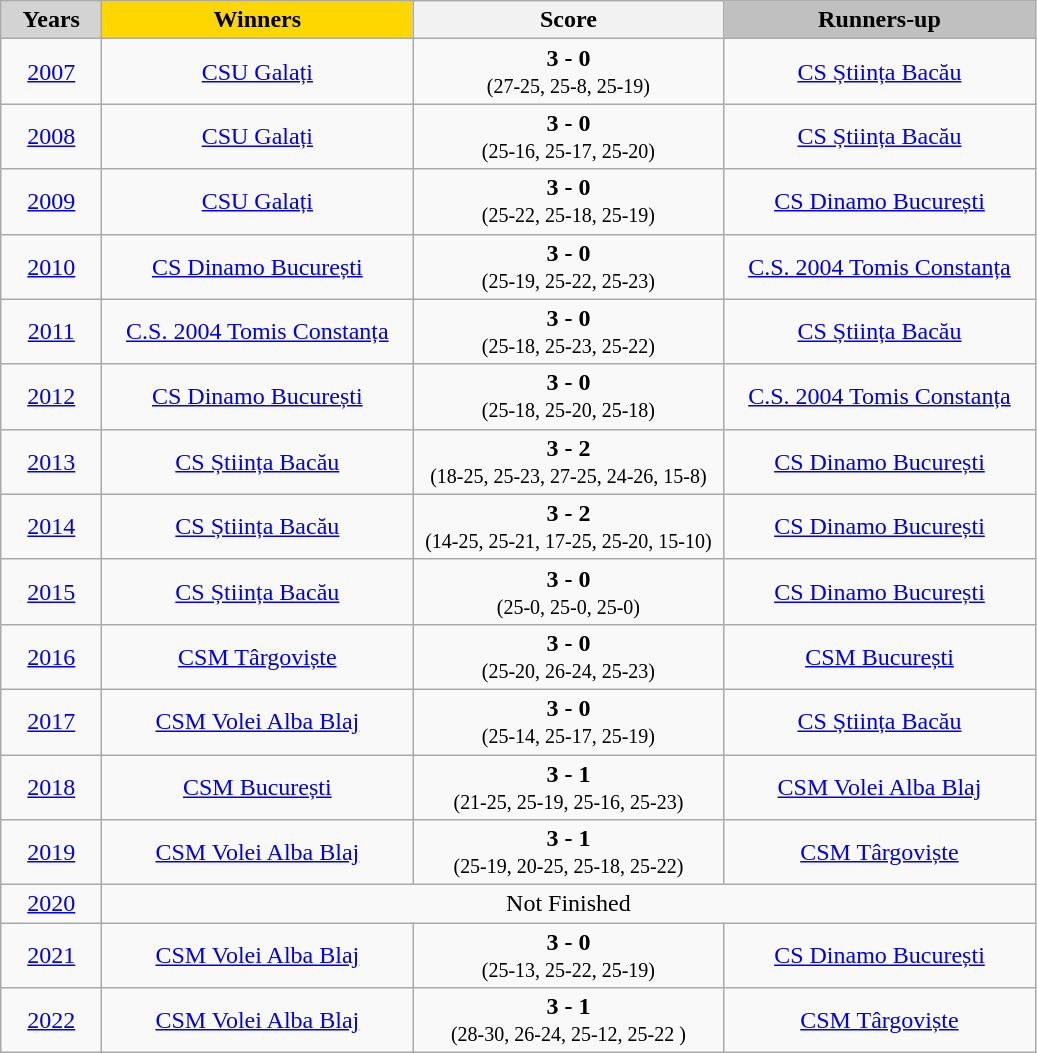<table class="wikitable">
<tr>
<th width=60; style="background:#d3d3d3">Years</th>
<th width=200; style="background:gold">Winners</th>
<th width=200>Score</th>
<th width=200; style="background:silver">Runners-up</th>
</tr>
<tr align=center>
<td><a href='#'>2007</a></td>
<td><a href='#'>CSU Galați</a></td>
<td><strong>3 - 0</strong><br><small>(27-25, 25-8, 25-19)</small></td>
<td><a href='#'>CS Știința Bacău</a></td>
</tr>
<tr align=center>
<td><a href='#'>2008</a></td>
<td><a href='#'>CSU Galați</a></td>
<td><strong>3 - 0</strong><br><small>(25-16, 25-17, 25-20)</small></td>
<td><a href='#'>CS Știința Bacău</a></td>
</tr>
<tr align=center>
<td><a href='#'>2009</a></td>
<td><a href='#'>CSU Galați</a></td>
<td><strong>3 - 0</strong><br><small>(25-22, 25-18, 25-19)</small></td>
<td><a href='#'>CS Dinamo București</a></td>
</tr>
<tr align=center>
<td><a href='#'>2010</a></td>
<td><a href='#'>CS Dinamo București</a></td>
<td><strong>3 - 0</strong><br><small>(25-19, 25-22, 25-23)</small></td>
<td><a href='#'>C.S. 2004 Tomis Constanța</a></td>
</tr>
<tr align=center>
<td><a href='#'>2011</a></td>
<td><a href='#'>C.S. 2004 Tomis Constanța</a></td>
<td><strong>3 - 0</strong><br><small>(25-18, 25-23, 25-22)</small></td>
<td><a href='#'>CS Știința Bacău</a></td>
</tr>
<tr align=center>
<td><a href='#'>2012</a></td>
<td><a href='#'>CS Dinamo București</a></td>
<td><strong>3 - 0</strong><br><small>(25-18, 25-20, 25-18)</small></td>
<td><a href='#'>C.S. 2004 Tomis Constanța</a></td>
</tr>
<tr align=center>
<td><a href='#'>2013</a></td>
<td><a href='#'>CS Știința Bacău</a></td>
<td><strong>3 - 2</strong><br><small>(18-25, 25-23, 27-25, 24-26, 15-8)</small></td>
<td><a href='#'>CS Dinamo București</a></td>
</tr>
<tr align=center>
<td><a href='#'>2014</a></td>
<td><a href='#'>CS Știința Bacău</a></td>
<td><strong>3 - 2</strong><br><small>(14-25, 25-21, 17-25, 25-20, 15-10)</small></td>
<td><a href='#'>CS Dinamo București</a></td>
</tr>
<tr align=center>
<td><a href='#'>2015</a></td>
<td><a href='#'>CS Știința Bacău</a></td>
<td><strong>3 - 0</strong><br><small>(25-0, 25-0, 25-0)</small></td>
<td><a href='#'>CS Dinamo București</a></td>
</tr>
<tr align=center>
<td><a href='#'>2016</a></td>
<td><a href='#'>CSM Târgoviște</a></td>
<td><strong>3 - 0</strong><br><small>(25-20, 26-24, 25-23)</small></td>
<td><a href='#'>CSM București</a></td>
</tr>
<tr align=center>
<td><a href='#'>2017</a></td>
<td><a href='#'>CSM Volei Alba Blaj</a></td>
<td><strong>3 - 0</strong><br><small>(25-14, 25-17, 25-19)</small></td>
<td><a href='#'>CS Știința Bacău</a></td>
</tr>
<tr align=center>
<td><a href='#'>2018</a></td>
<td><a href='#'>CSM București</a></td>
<td><strong>3 - 1</strong><br><small>(21-25, 25-19, 25-16, 25-23)</small></td>
<td><a href='#'>CSM Volei Alba Blaj</a></td>
</tr>
<tr align=center>
<td><a href='#'>2019</a></td>
<td><a href='#'>CSM Volei Alba Blaj</a></td>
<td><strong>3 - 1</strong><br><small>(25-19, 20-25, 25-18, 25-22)</small></td>
<td><a href='#'>CSM Târgoviște</a></td>
</tr>
<tr align=center>
<td><a href='#'>2020</a></td>
<td colspan="3" align="center">Not Finished </td>
</tr>
<tr align=center>
<td><a href='#'>2021</a></td>
<td><a href='#'>CSM Volei Alba Blaj</a></td>
<td><strong>3 - 0</strong><br><small>(25-13, 25-22, 25-19)</small></td>
<td><a href='#'>CS Dinamo București</a></td>
</tr>
<tr align=center>
<td><a href='#'>2022</a></td>
<td><a href='#'>CSM Volei Alba Blaj</a></td>
<td><strong>3 - 1</strong><br><small>(28-30, 26-24, 25-12, 25-22 )</small></td>
<td><a href='#'>CSM Târgoviște</a></td>
</tr>
</table>
